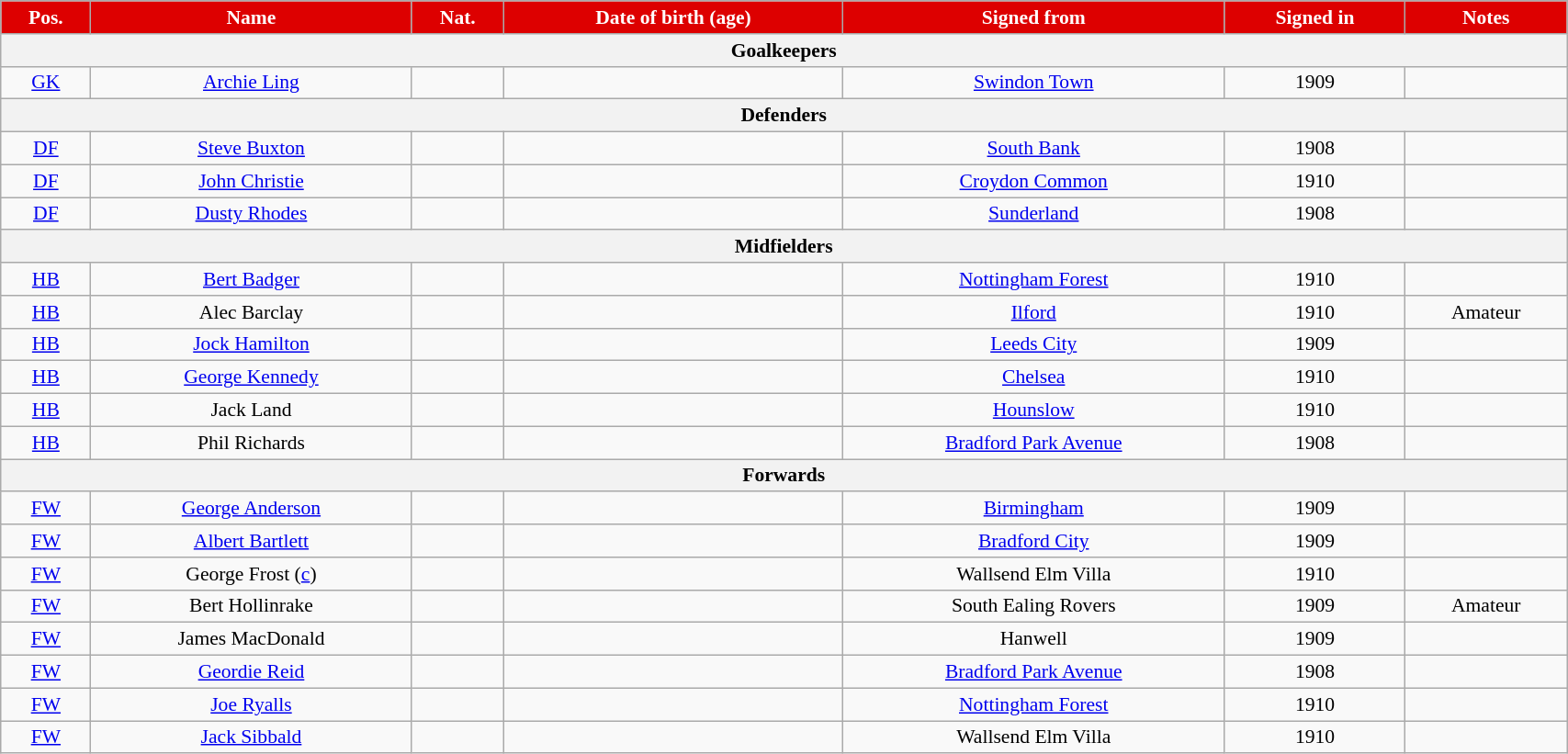<table class="wikitable"  style="text-align:center; font-size:90%; width:90%;">
<tr>
<th style="background:#d00; color:white; text-align:center;">Pos.</th>
<th style="background:#d00; color:white; text-align:center;">Name</th>
<th style="background:#d00; color:white; text-align:center;">Nat.</th>
<th style="background:#d00; color:white; text-align:center;">Date of birth (age)</th>
<th style="background:#d00; color:white; text-align:center;">Signed from</th>
<th style="background:#d00; color:white; text-align:center;">Signed in</th>
<th style="background:#d00; color:white; text-align:center;">Notes</th>
</tr>
<tr>
<th colspan="7">Goalkeepers</th>
</tr>
<tr>
<td><a href='#'>GK</a></td>
<td><a href='#'>Archie Ling</a></td>
<td></td>
<td></td>
<td><a href='#'>Swindon Town</a></td>
<td>1909</td>
<td></td>
</tr>
<tr>
<th colspan="7">Defenders</th>
</tr>
<tr>
<td><a href='#'>DF</a></td>
<td><a href='#'>Steve Buxton</a></td>
<td></td>
<td></td>
<td><a href='#'>South Bank</a></td>
<td>1908</td>
<td></td>
</tr>
<tr>
<td><a href='#'>DF</a></td>
<td><a href='#'>John Christie</a></td>
<td></td>
<td></td>
<td><a href='#'>Croydon Common</a></td>
<td>1910</td>
<td></td>
</tr>
<tr>
<td><a href='#'>DF</a></td>
<td><a href='#'>Dusty Rhodes</a></td>
<td></td>
<td></td>
<td><a href='#'>Sunderland</a></td>
<td>1908</td>
<td></td>
</tr>
<tr>
<th colspan="7">Midfielders</th>
</tr>
<tr>
<td><a href='#'>HB</a></td>
<td><a href='#'>Bert Badger</a></td>
<td></td>
<td></td>
<td><a href='#'>Nottingham Forest</a></td>
<td>1910</td>
<td></td>
</tr>
<tr>
<td><a href='#'>HB</a></td>
<td>Alec Barclay</td>
<td></td>
<td></td>
<td><a href='#'>Ilford</a></td>
<td>1910</td>
<td>Amateur</td>
</tr>
<tr>
<td><a href='#'>HB</a></td>
<td><a href='#'>Jock Hamilton</a></td>
<td></td>
<td></td>
<td><a href='#'>Leeds City</a></td>
<td>1909</td>
<td></td>
</tr>
<tr>
<td><a href='#'>HB</a></td>
<td><a href='#'>George Kennedy</a></td>
<td></td>
<td></td>
<td><a href='#'>Chelsea</a></td>
<td>1910</td>
<td></td>
</tr>
<tr>
<td><a href='#'>HB</a></td>
<td>Jack Land</td>
<td></td>
<td></td>
<td><a href='#'>Hounslow</a></td>
<td>1910</td>
<td></td>
</tr>
<tr>
<td><a href='#'>HB</a></td>
<td>Phil Richards</td>
<td></td>
<td></td>
<td><a href='#'>Bradford Park Avenue</a></td>
<td>1908</td>
<td></td>
</tr>
<tr>
<th colspan="7">Forwards</th>
</tr>
<tr>
<td><a href='#'>FW</a></td>
<td><a href='#'>George Anderson</a></td>
<td></td>
<td></td>
<td><a href='#'>Birmingham</a></td>
<td>1909</td>
<td></td>
</tr>
<tr>
<td><a href='#'>FW</a></td>
<td><a href='#'>Albert Bartlett</a></td>
<td></td>
<td></td>
<td><a href='#'>Bradford City</a></td>
<td>1909</td>
<td></td>
</tr>
<tr>
<td><a href='#'>FW</a></td>
<td>George Frost (<a href='#'>c</a>)</td>
<td></td>
<td></td>
<td>Wallsend Elm Villa</td>
<td>1910</td>
<td></td>
</tr>
<tr>
<td><a href='#'>FW</a></td>
<td>Bert Hollinrake</td>
<td></td>
<td></td>
<td>South Ealing Rovers</td>
<td>1909</td>
<td>Amateur</td>
</tr>
<tr>
<td><a href='#'>FW</a></td>
<td>James MacDonald</td>
<td></td>
<td></td>
<td>Hanwell</td>
<td>1909</td>
<td></td>
</tr>
<tr>
<td><a href='#'>FW</a></td>
<td><a href='#'>Geordie Reid</a></td>
<td></td>
<td></td>
<td><a href='#'>Bradford Park Avenue</a></td>
<td>1908</td>
<td></td>
</tr>
<tr>
<td><a href='#'>FW</a></td>
<td><a href='#'>Joe Ryalls</a></td>
<td></td>
<td></td>
<td><a href='#'>Nottingham Forest</a></td>
<td>1910</td>
<td></td>
</tr>
<tr>
<td><a href='#'>FW</a></td>
<td><a href='#'>Jack Sibbald</a></td>
<td></td>
<td></td>
<td>Wallsend Elm Villa</td>
<td>1910</td>
<td></td>
</tr>
</table>
